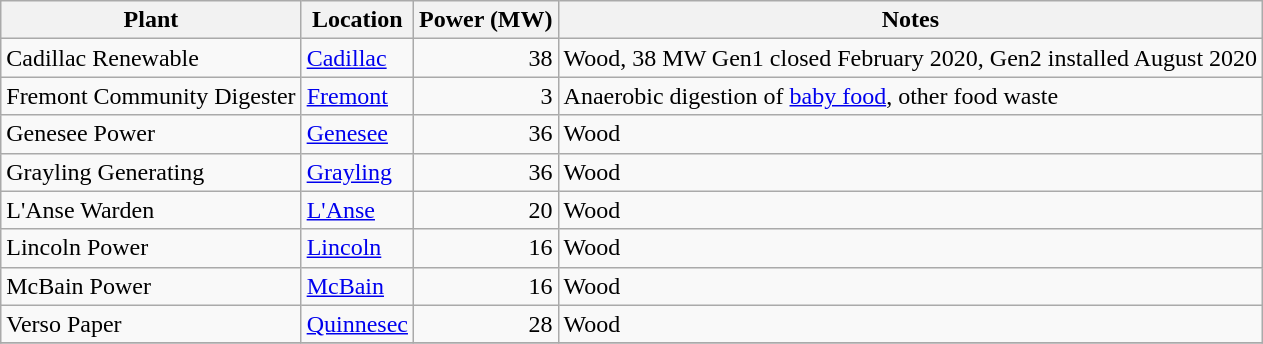<table class="wikitable sortable">
<tr>
<th>Plant</th>
<th>Location</th>
<th>Power (MW)</th>
<th>Notes</th>
</tr>
<tr>
<td>Cadillac Renewable</td>
<td><a href='#'>Cadillac</a></td>
<td align= "right">38</td>
<td>Wood, 38 MW Gen1 closed February 2020, Gen2 installed August 2020</td>
</tr>
<tr>
<td>Fremont Community Digester</td>
<td><a href='#'>Fremont</a></td>
<td align= "right">3</td>
<td>Anaerobic digestion of <a href='#'>baby food</a>, other food waste</td>
</tr>
<tr>
<td>Genesee Power</td>
<td><a href='#'>Genesee</a></td>
<td align= "right">36</td>
<td>Wood</td>
</tr>
<tr>
<td>Grayling Generating</td>
<td><a href='#'>Grayling</a></td>
<td align= "right">36</td>
<td>Wood</td>
</tr>
<tr>
<td>L'Anse Warden</td>
<td><a href='#'>L'Anse</a></td>
<td align= "right">20</td>
<td>Wood</td>
</tr>
<tr>
<td>Lincoln Power</td>
<td><a href='#'>Lincoln</a></td>
<td align= "right">16</td>
<td>Wood</td>
</tr>
<tr>
<td>McBain Power</td>
<td><a href='#'>McBain</a></td>
<td align= "right">16</td>
<td>Wood</td>
</tr>
<tr>
<td>Verso Paper</td>
<td><a href='#'>Quinnesec</a></td>
<td align= "right">28</td>
<td>Wood</td>
</tr>
<tr>
</tr>
</table>
